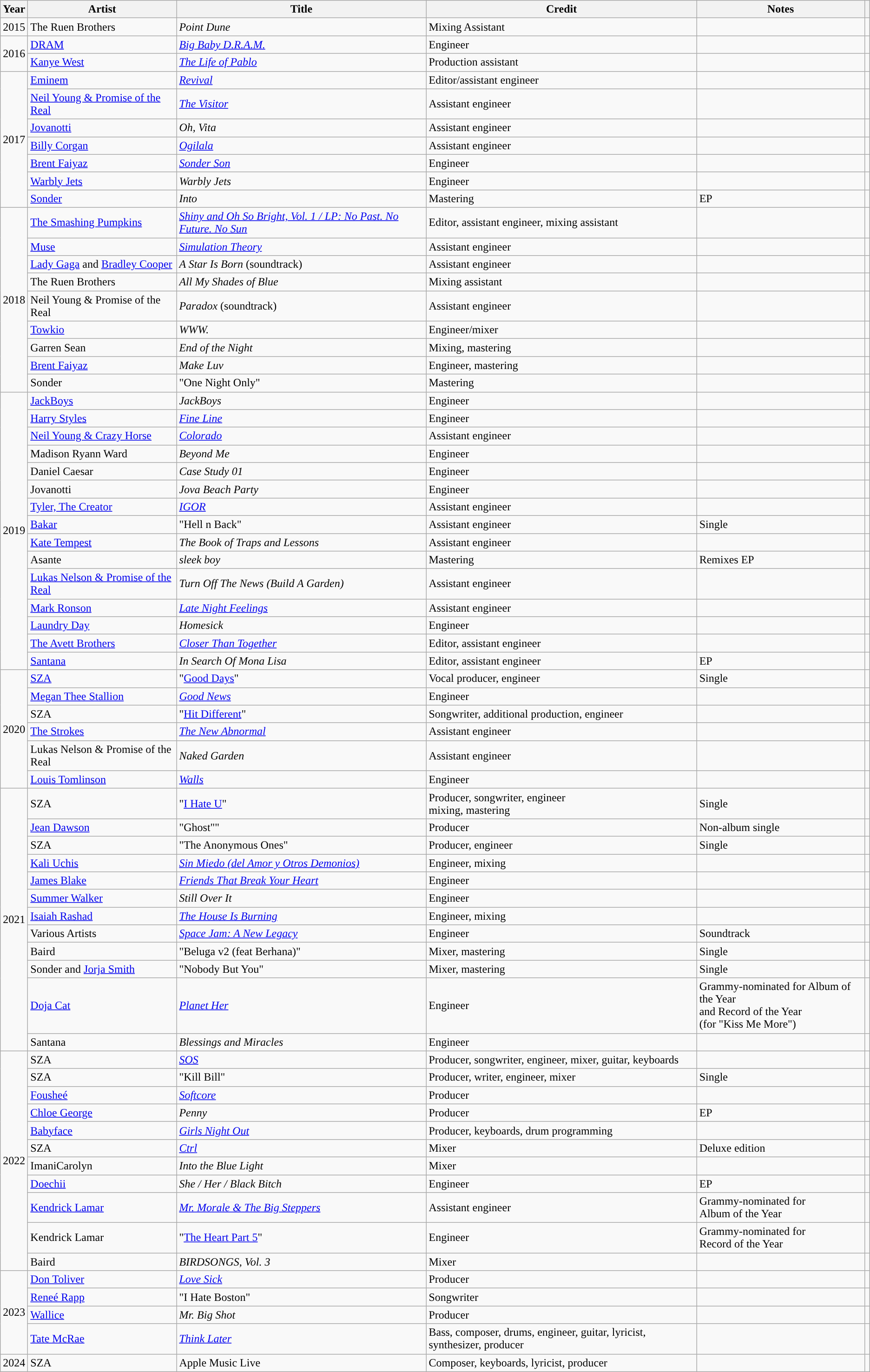<table class=wikitable plainrow headers sortable">
<tr>
<th scope="col">Year</th>
<th scope="col">Artist</th>
<th scope="col">Title</th>
<th scope="col">Credit</th>
<th scope="col" class="unsortable">Notes</th>
<th scope="col" class="unsortable"></th>
</tr>
<tr>
<td scope="row">2015</td>
<td>The Ruen Brothers</td>
<td><em>Point Dune</em></td>
<td>Mixing Assistant</td>
<td></td>
<td></td>
</tr>
<tr>
<td scope="row" rowspan="2">2016</td>
<td><a href='#'>DRAM</a></td>
<td><em><a href='#'>Big Baby D.R.A.M.</a></em></td>
<td>Engineer</td>
<td></td>
<td></td>
</tr>
<tr>
<td><a href='#'>Kanye West</a></td>
<td><em><a href='#'>The Life of Pablo</a></em></td>
<td>Production assistant</td>
<td></td>
<td></td>
</tr>
<tr>
<td scope="row" rowspan="7">2017</td>
<td><a href='#'>Eminem</a></td>
<td><em><a href='#'>Revival</a></em></td>
<td>Editor/assistant engineer</td>
<td></td>
<td></td>
</tr>
<tr>
<td><a href='#'>Neil Young & Promise of the Real</a></td>
<td><em><a href='#'>The Visitor</a></em></td>
<td>Assistant engineer</td>
<td></td>
<td></td>
</tr>
<tr>
<td><a href='#'>Jovanotti</a></td>
<td><em>Oh, Vita</em></td>
<td>Assistant engineer</td>
<td></td>
<td></td>
</tr>
<tr>
<td><a href='#'>Billy Corgan</a></td>
<td><em><a href='#'>Ogilala</a></em></td>
<td>Assistant engineer</td>
<td></td>
<td></td>
</tr>
<tr>
<td><a href='#'>Brent Faiyaz</a></td>
<td><em><a href='#'>Sonder Son</a></em></td>
<td>Engineer</td>
<td></td>
<td></td>
</tr>
<tr>
<td><a href='#'>Warbly Jets</a></td>
<td><em>Warbly Jets</em></td>
<td>Engineer</td>
<td></td>
<td></td>
</tr>
<tr>
<td><a href='#'>Sonder</a></td>
<td><em>Into</em></td>
<td>Mastering</td>
<td>EP</td>
<td></td>
</tr>
<tr>
<td scope="row" rowspan="9">2018</td>
<td><a href='#'>The Smashing Pumpkins</a></td>
<td><em><a href='#'>Shiny and Oh So Bright, Vol. 1 / LP: No Past. No Future. No Sun</a></em></td>
<td>Editor, assistant engineer, mixing assistant</td>
<td></td>
<td></td>
</tr>
<tr>
<td><a href='#'>Muse</a></td>
<td><em><a href='#'>Simulation Theory</a></em></td>
<td>Assistant engineer</td>
<td></td>
<td></td>
</tr>
<tr>
<td><a href='#'>Lady Gaga</a> and <a href='#'>Bradley Cooper</a></td>
<td><em>A Star Is Born</em> (soundtrack)</td>
<td>Assistant engineer</td>
<td></td>
<td></td>
</tr>
<tr>
<td>The Ruen Brothers</td>
<td><em>All My Shades of Blue</em></td>
<td>Mixing assistant</td>
<td></td>
<td></td>
</tr>
<tr>
<td>Neil Young & Promise of the Real</td>
<td><em>Paradox</em> (soundtrack)</td>
<td>Assistant engineer</td>
<td></td>
<td></td>
</tr>
<tr>
<td><a href='#'>Towkio</a></td>
<td><em>WWW.</em></td>
<td>Engineer/mixer</td>
<td></td>
<td></td>
</tr>
<tr>
<td>Garren Sean</td>
<td><em>End of the Night</em></td>
<td>Mixing, mastering</td>
<td></td>
<td></td>
</tr>
<tr>
<td><a href='#'>Brent Faiyaz</a></td>
<td><em>Make Luv</em></td>
<td>Engineer, mastering</td>
<td></td>
<td></td>
</tr>
<tr>
<td>Sonder</td>
<td>"One Night Only"</td>
<td>Mastering</td>
<td></td>
<td></td>
</tr>
<tr>
<td scope="row" rowspan="15">2019</td>
<td><a href='#'>JackBoys</a></td>
<td><em>JackBoys</em></td>
<td>Engineer</td>
<td></td>
<td></td>
</tr>
<tr>
<td><a href='#'>Harry Styles</a></td>
<td><em><a href='#'>Fine Line</a></em></td>
<td>Engineer</td>
<td></td>
<td></td>
</tr>
<tr>
<td><a href='#'>Neil Young & Crazy Horse</a></td>
<td><em><a href='#'>Colorado</a></em></td>
<td>Assistant engineer</td>
<td></td>
<td></td>
</tr>
<tr>
<td>Madison Ryann Ward</td>
<td><em>Beyond Me</em></td>
<td>Engineer</td>
<td></td>
<td></td>
</tr>
<tr>
<td>Daniel Caesar</td>
<td><em>Case Study 01</em></td>
<td>Engineer</td>
<td></td>
<td></td>
</tr>
<tr>
<td>Jovanotti</td>
<td><em>Jova Beach Party</em></td>
<td>Engineer</td>
<td></td>
<td></td>
</tr>
<tr>
<td><a href='#'>Tyler, The Creator</a></td>
<td><em><a href='#'>IGOR</a></em></td>
<td>Assistant engineer</td>
<td></td>
<td></td>
</tr>
<tr>
<td><a href='#'>Bakar</a></td>
<td>"Hell n Back"</td>
<td>Assistant engineer</td>
<td>Single</td>
<td></td>
</tr>
<tr>
<td><a href='#'>Kate Tempest</a></td>
<td><em>The Book of Traps and Lessons</em></td>
<td>Assistant engineer</td>
<td></td>
<td></td>
</tr>
<tr>
<td>Asante</td>
<td><em>sleek boy</em></td>
<td>Mastering</td>
<td>Remixes EP</td>
<td></td>
</tr>
<tr>
<td><a href='#'>Lukas Nelson & Promise of the Real</a></td>
<td><em>Turn Off The News (Build A Garden)</em></td>
<td>Assistant engineer</td>
<td></td>
<td></td>
</tr>
<tr>
<td><a href='#'>Mark Ronson</a></td>
<td><em><a href='#'>Late Night Feelings</a></em></td>
<td>Assistant engineer</td>
<td></td>
<td></td>
</tr>
<tr>
<td><a href='#'>Laundry Day</a></td>
<td><em>Homesick</em></td>
<td>Engineer</td>
<td></td>
<td></td>
</tr>
<tr>
<td><a href='#'>The Avett Brothers</a></td>
<td><em><a href='#'>Closer Than Together</a></em></td>
<td>Editor, assistant engineer</td>
<td></td>
<td></td>
</tr>
<tr>
<td><a href='#'>Santana</a></td>
<td><em>In Search Of Mona Lisa</em></td>
<td>Editor, assistant engineer</td>
<td>EP</td>
<td></td>
</tr>
<tr>
<td scope="row"rowspan="6">2020</td>
<td><a href='#'>SZA</a></td>
<td>"<a href='#'>Good Days</a>"</td>
<td>Vocal producer, engineer</td>
<td>Single</td>
<td></td>
</tr>
<tr>
<td><a href='#'>Megan Thee Stallion</a></td>
<td><em><a href='#'>Good News</a></em></td>
<td>Engineer</td>
<td></td>
<td></td>
</tr>
<tr>
<td>SZA</td>
<td>"<a href='#'>Hit Different</a>"</td>
<td>Songwriter, additional production, engineer</td>
<td></td>
<td></td>
</tr>
<tr>
<td><a href='#'>The Strokes</a></td>
<td><em><a href='#'>The New Abnormal</a></em></td>
<td>Assistant engineer</td>
<td></td>
<td></td>
</tr>
<tr>
<td>Lukas Nelson & Promise of the Real</td>
<td><em>Naked Garden</em></td>
<td>Assistant engineer</td>
<td></td>
<td></td>
</tr>
<tr>
<td><a href='#'>Louis Tomlinson</a></td>
<td><em><a href='#'>Walls</a></em></td>
<td>Engineer</td>
<td></td>
<td></td>
</tr>
<tr>
<td scope=row rowspan="12">2021</td>
<td>SZA</td>
<td>"<a href='#'>I Hate U</a>"</td>
<td>Producer, songwriter, engineer <br> mixing, mastering</td>
<td>Single</td>
<td></td>
</tr>
<tr>
<td><a href='#'>Jean Dawson</a></td>
<td>"Ghost""</td>
<td>Producer</td>
<td>Non-album single</td>
<td></td>
</tr>
<tr>
<td>SZA</td>
<td>"The Anonymous Ones"</td>
<td>Producer, engineer</td>
<td>Single</td>
<td></td>
</tr>
<tr>
<td><a href='#'>Kali Uchis</a></td>
<td><em><a href='#'>Sin Miedo (del Amor y Otros Demonios)</a></em></td>
<td>Engineer, mixing</td>
<td></td>
<td></td>
</tr>
<tr>
<td><a href='#'>James Blake</a></td>
<td><em><a href='#'>Friends That Break Your Heart</a></em></td>
<td>Engineer</td>
<td></td>
<td></td>
</tr>
<tr>
<td><a href='#'>Summer Walker</a></td>
<td><em>Still Over It</em></td>
<td>Engineer</td>
<td></td>
<td></td>
</tr>
<tr>
<td><a href='#'>Isaiah Rashad</a></td>
<td><em><a href='#'>The House Is Burning</a></em></td>
<td>Engineer, mixing</td>
<td></td>
<td></td>
</tr>
<tr>
<td>Various Artists</td>
<td><em><a href='#'>Space Jam: A New Legacy</a></em></td>
<td>Engineer</td>
<td>Soundtrack</td>
<td></td>
</tr>
<tr>
<td>Baird</td>
<td>"Beluga v2 (feat Berhana)"</td>
<td>Mixer, mastering</td>
<td>Single</td>
<td></td>
</tr>
<tr>
<td>Sonder and <a href='#'>Jorja Smith</a></td>
<td>"Nobody But You"</td>
<td>Mixer, mastering</td>
<td>Single</td>
<td></td>
</tr>
<tr>
<td><a href='#'>Doja Cat</a></td>
<td><em><a href='#'>Planet Her</a></em></td>
<td>Engineer</td>
<td>Grammy-nominated for Album of the Year <br> and Record of the Year <br> (for "Kiss Me More")</td>
<td></td>
</tr>
<tr>
<td>Santana</td>
<td><em>Blessings and Miracles</em></td>
<td>Engineer</td>
<td></td>
<td></td>
</tr>
<tr>
<td scope="row" rowspan="11">2022</td>
<td>SZA</td>
<td><em><a href='#'>SOS</a></em></td>
<td>Producer, songwriter, engineer, mixer, guitar, keyboards</td>
<td></td>
<td></td>
</tr>
<tr>
<td>SZA</td>
<td>"Kill Bill"</td>
<td>Producer, writer, engineer, mixer</td>
<td>Single</td>
<td></td>
</tr>
<tr>
<td><a href='#'>Fousheé</a></td>
<td><em><a href='#'>Softcore</a></em></td>
<td>Producer</td>
<td></td>
<td></td>
</tr>
<tr>
<td><a href='#'>Chloe George</a></td>
<td><em>Penny</em></td>
<td>Producer</td>
<td>EP</td>
<td></td>
</tr>
<tr>
<td><a href='#'>Babyface</a></td>
<td><em><a href='#'>Girls Night Out</a></em></td>
<td>Producer, keyboards, drum programming</td>
<td></td>
<td></td>
</tr>
<tr>
<td>SZA</td>
<td><em><a href='#'>Ctrl</a></em></td>
<td>Mixer</td>
<td>Deluxe edition</td>
<td></td>
</tr>
<tr>
<td>ImaniCarolyn</td>
<td><em>Into the Blue Light</em></td>
<td>Mixer</td>
<td></td>
<td></td>
</tr>
<tr>
<td><a href='#'>Doechii</a></td>
<td><em>She / Her / Black Bitch</em></td>
<td>Engineer</td>
<td>EP</td>
<td></td>
</tr>
<tr>
<td><a href='#'>Kendrick Lamar</a></td>
<td><em><a href='#'>Mr. Morale & The Big Steppers</a></em></td>
<td>Assistant engineer</td>
<td>Grammy-nominated for <br>Album of the Year</td>
<td></td>
</tr>
<tr>
<td>Kendrick Lamar</td>
<td>"<a href='#'>The Heart Part 5</a>"</td>
<td>Engineer</td>
<td>Grammy-nominated for <br> Record of the Year</td>
<td></td>
</tr>
<tr>
<td>Baird</td>
<td><em>BIRDSONGS, Vol. 3</em></td>
<td>Mixer</td>
<td></td>
<td></td>
</tr>
<tr>
<td rowspan="4" scope="row">2023</td>
<td><a href='#'>Don Toliver</a></td>
<td><em><a href='#'>Love Sick</a></em></td>
<td>Producer</td>
<td></td>
<td></td>
</tr>
<tr>
<td><a href='#'>Reneé Rapp</a></td>
<td>"I Hate Boston"</td>
<td>Songwriter</td>
<td></td>
<td></td>
</tr>
<tr>
<td><a href='#'>Wallice</a></td>
<td><em>Mr. Big Shot</em></td>
<td>Producer</td>
<td></td>
<td></td>
</tr>
<tr>
<td><a href='#'>Tate McRae</a></td>
<td><a href='#'><em>Think Later</em></a></td>
<td>Bass, composer, drums, engineer, guitar, lyricist, synthesizer, producer</td>
<td></td>
<td></td>
</tr>
<tr>
<td>2024</td>
<td>SZA</td>
<td>Apple Music Live</td>
<td>Composer, keyboards, lyricist, producer</td>
<td></td>
<td></td>
</tr>
</table>
